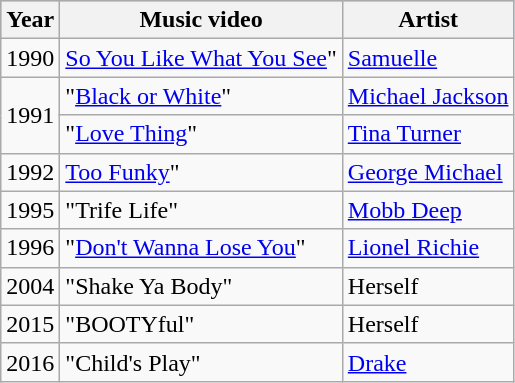<table class="wikitable">
<tr style="background:#b0c4de; text-align:center;">
<th>Year</th>
<th>Music video</th>
<th>Artist</th>
</tr>
<tr>
<td>1990</td>
<td><a href='#'>So You Like What You See</a>"</td>
<td><a href='#'>Samuelle</a></td>
</tr>
<tr>
<td rowspan="2">1991</td>
<td>"<a href='#'>Black or White</a>"</td>
<td><a href='#'>Michael Jackson</a></td>
</tr>
<tr>
<td>"<a href='#'>Love Thing</a>"</td>
<td><a href='#'>Tina Turner</a></td>
</tr>
<tr>
<td>1992</td>
<td><a href='#'>Too Funky</a>"</td>
<td><a href='#'>George Michael</a></td>
</tr>
<tr>
<td>1995</td>
<td>"Trife Life"</td>
<td><a href='#'>Mobb Deep</a></td>
</tr>
<tr>
<td>1996</td>
<td>"<a href='#'>Don't Wanna Lose You</a>"</td>
<td><a href='#'>Lionel Richie</a></td>
</tr>
<tr>
<td>2004</td>
<td>"Shake Ya Body"</td>
<td>Herself</td>
</tr>
<tr>
<td>2015</td>
<td>"BOOTYful"</td>
<td>Herself</td>
</tr>
<tr>
<td>2016</td>
<td>"Child's Play"</td>
<td><a href='#'>Drake</a></td>
</tr>
</table>
